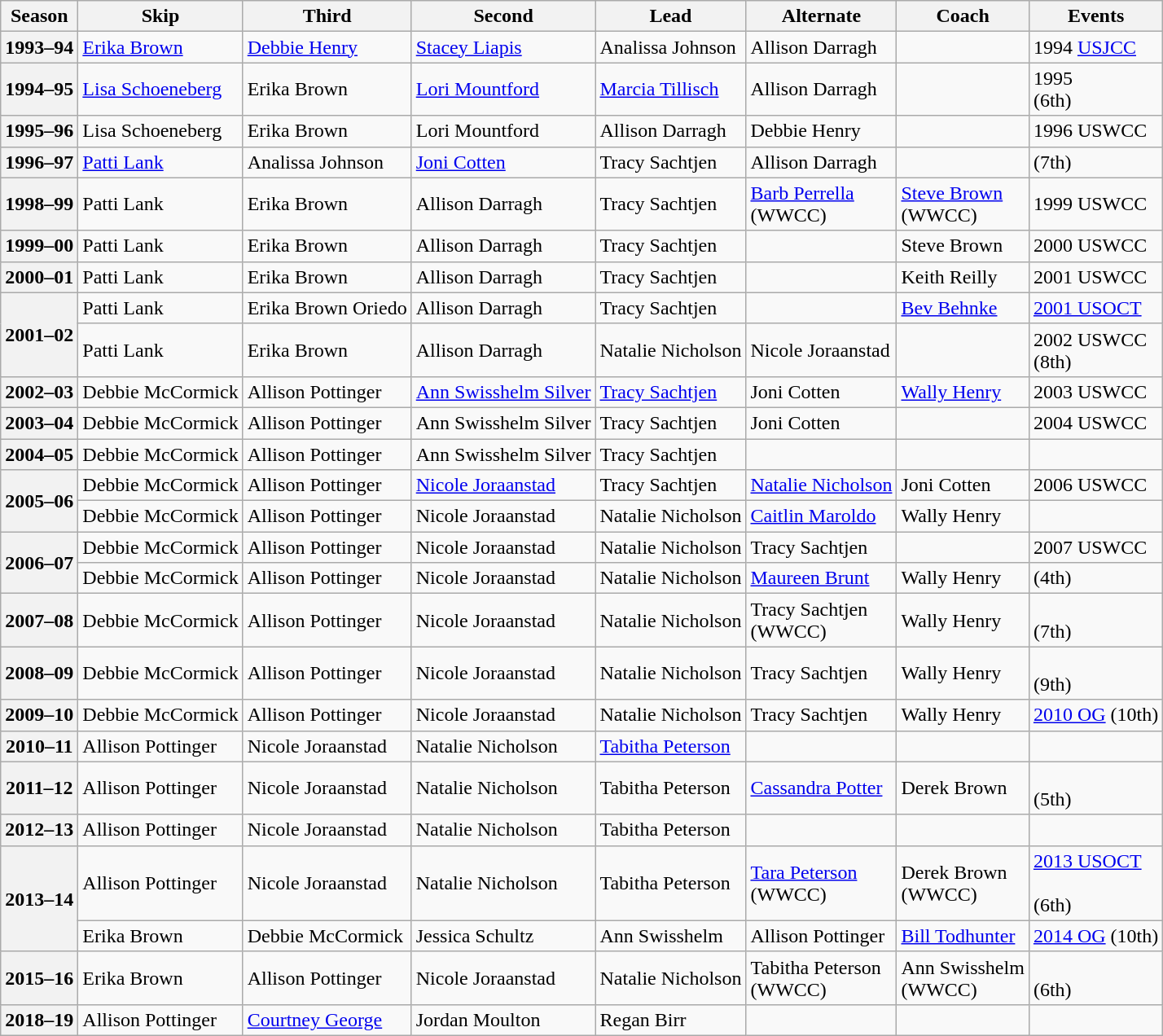<table class="wikitable">
<tr>
<th scope="col">Season</th>
<th scope="col">Skip</th>
<th scope="col">Third</th>
<th scope="col">Second</th>
<th scope="col">Lead</th>
<th scope="col">Alternate</th>
<th scope="col">Coach</th>
<th scope="col">Events</th>
</tr>
<tr>
<th scope="row">1993–94</th>
<td><a href='#'>Erika Brown</a></td>
<td><a href='#'>Debbie Henry</a></td>
<td><a href='#'>Stacey Liapis</a></td>
<td>Analissa Johnson</td>
<td>Allison Darragh</td>
<td></td>
<td>1994 <a href='#'>USJCC</a> <br> </td>
</tr>
<tr>
<th scope="row">1994–95</th>
<td><a href='#'>Lisa Schoeneberg</a></td>
<td>Erika Brown</td>
<td><a href='#'>Lori Mountford</a></td>
<td><a href='#'>Marcia Tillisch</a></td>
<td>Allison Darragh</td>
<td></td>
<td>1995  <br> (6th)</td>
</tr>
<tr>
<th scope="row">1995–96</th>
<td>Lisa Schoeneberg</td>
<td>Erika Brown</td>
<td>Lori Mountford</td>
<td>Allison Darragh</td>
<td>Debbie Henry</td>
<td></td>
<td>1996 USWCC <br> </td>
</tr>
<tr>
<th scope="row">1996–97</th>
<td><a href='#'>Patti Lank</a></td>
<td>Analissa Johnson</td>
<td><a href='#'>Joni Cotten</a></td>
<td>Tracy Sachtjen</td>
<td>Allison Darragh</td>
<td></td>
<td> (7th)</td>
</tr>
<tr>
<th scope="row">1998–99</th>
<td>Patti Lank</td>
<td>Erika Brown</td>
<td>Allison Darragh</td>
<td>Tracy Sachtjen</td>
<td><a href='#'>Barb Perrella</a><br>(WWCC)</td>
<td><a href='#'>Steve Brown</a><br>(WWCC)</td>
<td>1999 USWCC <br> </td>
</tr>
<tr>
<th scope="row">1999–00</th>
<td>Patti Lank</td>
<td>Erika Brown</td>
<td>Allison Darragh</td>
<td>Tracy Sachtjen</td>
<td></td>
<td>Steve Brown</td>
<td>2000 USWCC </td>
</tr>
<tr>
<th scope="row">2000–01</th>
<td>Patti Lank</td>
<td>Erika Brown</td>
<td>Allison Darragh</td>
<td>Tracy Sachtjen</td>
<td></td>
<td>Keith Reilly</td>
<td>2001 USWCC </td>
</tr>
<tr>
<th scope="row" rowspan=2>2001–02</th>
<td>Patti Lank</td>
<td>Erika Brown Oriedo</td>
<td>Allison Darragh</td>
<td>Tracy Sachtjen</td>
<td></td>
<td><a href='#'>Bev Behnke</a></td>
<td><a href='#'>2001 USOCT</a> </td>
</tr>
<tr>
<td>Patti Lank</td>
<td>Erika Brown</td>
<td>Allison Darragh</td>
<td>Natalie Nicholson</td>
<td>Nicole Joraanstad</td>
<td></td>
<td>2002 USWCC <br> (8th)</td>
</tr>
<tr>
<th scope="row">2002–03</th>
<td>Debbie McCormick</td>
<td>Allison Pottinger</td>
<td><a href='#'>Ann Swisshelm Silver</a></td>
<td><a href='#'>Tracy Sachtjen</a></td>
<td>Joni Cotten</td>
<td><a href='#'>Wally Henry</a></td>
<td>2003 USWCC <br> </td>
</tr>
<tr>
<th scope="row">2003–04</th>
<td>Debbie McCormick</td>
<td>Allison Pottinger</td>
<td>Ann Swisshelm Silver</td>
<td>Tracy Sachtjen</td>
<td>Joni Cotten</td>
<td></td>
<td>2004 USWCC </td>
</tr>
<tr>
<th scope="row">2004–05</th>
<td>Debbie McCormick</td>
<td>Allison Pottinger</td>
<td>Ann Swisshelm Silver</td>
<td>Tracy Sachtjen</td>
<td></td>
<td></td>
<td> </td>
</tr>
<tr>
<th scope="row" rowspan=2>2005–06</th>
<td>Debbie McCormick</td>
<td>Allison Pottinger</td>
<td><a href='#'>Nicole Joraanstad</a></td>
<td>Tracy Sachtjen</td>
<td><a href='#'>Natalie Nicholson</a></td>
<td>Joni Cotten</td>
<td>2006 USWCC </td>
</tr>
<tr>
<td>Debbie McCormick</td>
<td>Allison Pottinger</td>
<td>Nicole Joraanstad</td>
<td>Natalie Nicholson</td>
<td><a href='#'>Caitlin Maroldo</a></td>
<td>Wally Henry</td>
<td> </td>
</tr>
<tr>
<th scope="row" rowspan=2>2006–07</th>
<td>Debbie McCormick</td>
<td>Allison Pottinger</td>
<td>Nicole Joraanstad</td>
<td>Natalie Nicholson</td>
<td>Tracy Sachtjen</td>
<td></td>
<td>2007 USWCC </td>
</tr>
<tr>
<td>Debbie McCormick</td>
<td>Allison Pottinger</td>
<td>Nicole Joraanstad</td>
<td>Natalie Nicholson</td>
<td><a href='#'>Maureen Brunt</a></td>
<td>Wally Henry</td>
<td> (4th)</td>
</tr>
<tr>
<th scope="row">2007–08</th>
<td>Debbie McCormick</td>
<td>Allison Pottinger</td>
<td>Nicole Joraanstad</td>
<td>Natalie Nicholson</td>
<td>Tracy Sachtjen<br>(WWCC)</td>
<td>Wally Henry</td>
<td> <br> (7th)</td>
</tr>
<tr>
<th scope="row">2008–09</th>
<td>Debbie McCormick</td>
<td>Allison Pottinger</td>
<td>Nicole Joraanstad</td>
<td>Natalie Nicholson</td>
<td>Tracy Sachtjen</td>
<td>Wally Henry</td>
<td> <br> (9th)</td>
</tr>
<tr>
<th scope="row">2009–10</th>
<td>Debbie McCormick</td>
<td>Allison Pottinger</td>
<td>Nicole Joraanstad</td>
<td>Natalie Nicholson</td>
<td>Tracy Sachtjen</td>
<td>Wally Henry</td>
<td><a href='#'>2010 OG</a> (10th)</td>
</tr>
<tr>
<th scope="row">2010–11</th>
<td>Allison Pottinger</td>
<td>Nicole Joraanstad</td>
<td>Natalie Nicholson</td>
<td><a href='#'>Tabitha Peterson</a></td>
<td></td>
<td></td>
<td> </td>
</tr>
<tr>
<th scope="row">2011–12</th>
<td>Allison Pottinger</td>
<td>Nicole Joraanstad</td>
<td>Natalie Nicholson</td>
<td>Tabitha Peterson</td>
<td><a href='#'>Cassandra Potter</a></td>
<td>Derek Brown</td>
<td> <br> (5th)</td>
</tr>
<tr>
<th scope="row">2012–13</th>
<td>Allison Pottinger</td>
<td>Nicole Joraanstad</td>
<td>Natalie Nicholson</td>
<td>Tabitha Peterson</td>
<td></td>
<td></td>
<td> </td>
</tr>
<tr>
<th scope="row" rowspan=2>2013–14</th>
<td>Allison Pottinger</td>
<td>Nicole Joraanstad</td>
<td>Natalie Nicholson</td>
<td>Tabitha Peterson</td>
<td><a href='#'>Tara Peterson</a><br>(WWCC)</td>
<td>Derek Brown<br>(WWCC)</td>
<td><a href='#'>2013 USOCT</a> <br> <br> (6th)</td>
</tr>
<tr>
<td>Erika Brown</td>
<td>Debbie McCormick</td>
<td>Jessica Schultz</td>
<td>Ann Swisshelm</td>
<td>Allison Pottinger</td>
<td><a href='#'>Bill Todhunter</a></td>
<td><a href='#'>2014 OG</a> (10th)</td>
</tr>
<tr>
<th scope="row">2015–16</th>
<td>Erika Brown</td>
<td>Allison Pottinger</td>
<td>Nicole Joraanstad</td>
<td>Natalie Nicholson</td>
<td>Tabitha Peterson<br>(WWCC)</td>
<td>Ann Swisshelm<br>(WWCC)</td>
<td> <br> (6th)</td>
</tr>
<tr>
<th scope="row">2018–19</th>
<td>Allison Pottinger</td>
<td><a href='#'>Courtney George</a></td>
<td>Jordan Moulton</td>
<td>Regan Birr</td>
<td></td>
<td></td>
<td></td>
</tr>
</table>
